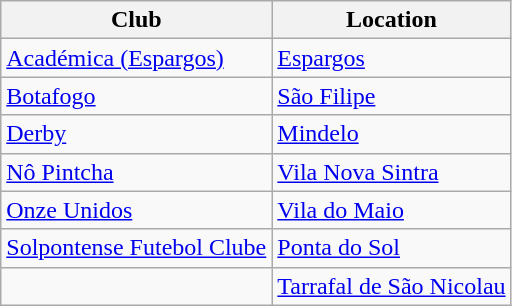<table class="wikitable sortable">
<tr>
<th>Club</th>
<th>Location</th>
</tr>
<tr>
<td><a href='#'>Académica (Espargos)</a></td>
<td><a href='#'>Espargos</a></td>
</tr>
<tr>
<td><a href='#'>Botafogo</a></td>
<td><a href='#'>São Filipe</a></td>
</tr>
<tr>
<td><a href='#'>Derby</a></td>
<td><a href='#'>Mindelo</a></td>
</tr>
<tr>
<td><a href='#'>Nô Pintcha</a></td>
<td><a href='#'>Vila Nova Sintra</a></td>
</tr>
<tr>
<td><a href='#'>Onze Unidos</a></td>
<td><a href='#'>Vila do Maio</a></td>
</tr>
<tr>
<td><a href='#'>Solpontense Futebol Clube</a></td>
<td><a href='#'>Ponta do Sol</a></td>
</tr>
<tr>
<td></td>
<td><a href='#'>Tarrafal de São Nicolau</a></td>
</tr>
</table>
